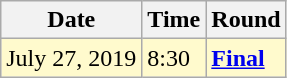<table class="wikitable">
<tr>
<th>Date</th>
<th>Time</th>
<th>Round</th>
</tr>
<tr style=background:lemonchiffon>
<td>July 27, 2019</td>
<td>8:30</td>
<td><strong><a href='#'>Final</a></strong></td>
</tr>
</table>
